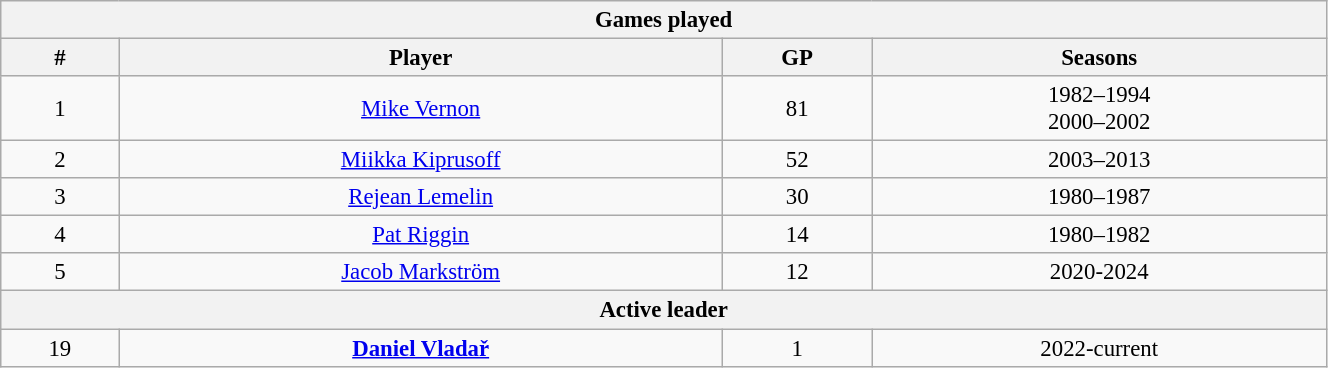<table class="wikitable" style="text-align: center; font-size: 95%" width="70%">
<tr>
<th colspan="4">Games played</th>
</tr>
<tr>
<th>#</th>
<th>Player</th>
<th>GP</th>
<th>Seasons</th>
</tr>
<tr>
<td>1</td>
<td><a href='#'>Mike Vernon</a></td>
<td>81</td>
<td>1982–1994<br>2000–2002</td>
</tr>
<tr>
<td>2</td>
<td><a href='#'>Miikka Kiprusoff</a></td>
<td>52</td>
<td>2003–2013</td>
</tr>
<tr>
<td>3</td>
<td><a href='#'>Rejean Lemelin</a></td>
<td>30</td>
<td>1980–1987</td>
</tr>
<tr>
<td>4</td>
<td><a href='#'>Pat Riggin</a></td>
<td>14</td>
<td>1980–1982</td>
</tr>
<tr>
<td>5</td>
<td><a href='#'>Jacob Markström</a></td>
<td>12</td>
<td>2020-2024</td>
</tr>
<tr>
<th colspan="4">Active leader</th>
</tr>
<tr>
<td>19</td>
<td><strong><a href='#'>Daniel Vladař</a></strong></td>
<td>1</td>
<td>2022-current</td>
</tr>
</table>
